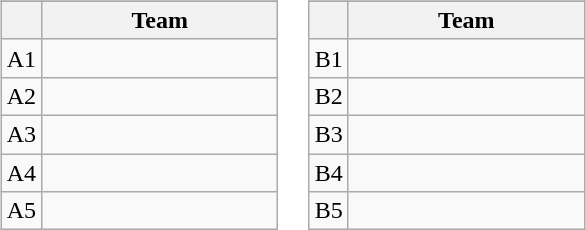<table>
<tr valign=top>
<td width=50%><br><table class="wikitable">
<tr>
</tr>
<tr>
<th></th>
<th width=150>Team</th>
</tr>
<tr>
<td align=center>A1</td>
<td></td>
</tr>
<tr>
<td align=center>A2</td>
<td></td>
</tr>
<tr>
<td align=center>A3</td>
<td></td>
</tr>
<tr>
<td align=center>A4</td>
<td></td>
</tr>
<tr>
<td align=center>A5</td>
<td></td>
</tr>
</table>
</td>
<td width=50%><br><table class="wikitable">
<tr>
</tr>
<tr>
<th></th>
<th width=150>Team</th>
</tr>
<tr>
<td align=center>B1</td>
<td></td>
</tr>
<tr>
<td align=center>B2</td>
<td></td>
</tr>
<tr>
<td align=center>B3</td>
<td></td>
</tr>
<tr>
<td align=center>B4</td>
<td></td>
</tr>
<tr>
<td align=center>B5</td>
<td></td>
</tr>
</table>
</td>
</tr>
</table>
